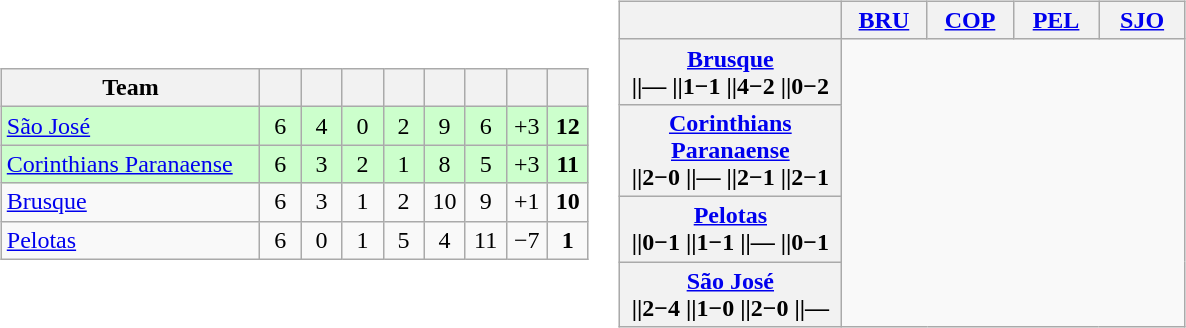<table>
<tr>
<td><br><table class="wikitable" style="text-align: center;">
<tr>
<th width=165>Team</th>
<th width=20></th>
<th width=20></th>
<th width=20></th>
<th width=20></th>
<th width=20></th>
<th width=20></th>
<th width=20></th>
<th width=20></th>
</tr>
<tr bgcolor=#CCFFCC>
<td align=left> <a href='#'>São José</a></td>
<td>6</td>
<td>4</td>
<td>0</td>
<td>2</td>
<td>9</td>
<td>6</td>
<td>+3</td>
<td><strong>12</strong></td>
</tr>
<tr bgcolor=#CCFFCC>
<td align=left> <a href='#'>Corinthians Paranaense</a></td>
<td>6</td>
<td>3</td>
<td>2</td>
<td>1</td>
<td>8</td>
<td>5</td>
<td>+3</td>
<td><strong>11</strong></td>
</tr>
<tr>
<td align=left> <a href='#'>Brusque</a></td>
<td>6</td>
<td>3</td>
<td>1</td>
<td>2</td>
<td>10</td>
<td>9</td>
<td>+1</td>
<td><strong>10</strong></td>
</tr>
<tr>
<td align=left> <a href='#'>Pelotas</a></td>
<td>6</td>
<td>0</td>
<td>1</td>
<td>5</td>
<td>4</td>
<td>11</td>
<td>−7</td>
<td><strong>1</strong></td>
</tr>
</table>
</td>
<td><br><table class="wikitable" style="text-align:center">
<tr>
<th width="140"> </th>
<th width="50"><a href='#'>BRU</a></th>
<th width="50"><a href='#'>COP</a></th>
<th width="50"><a href='#'>PEL</a></th>
<th width="50"><a href='#'>SJO</a></th>
</tr>
<tr>
<th><a href='#'>Brusque</a><br> ||—
 ||1−1
 ||4−2
 ||0−2</th>
</tr>
<tr>
<th><a href='#'>Corinthians Paranaense</a><br> ||2−0
 ||—
 ||2−1
 ||2−1</th>
</tr>
<tr>
<th><a href='#'>Pelotas</a><br> ||0−1
 ||1−1
 ||—
 ||0−1</th>
</tr>
<tr>
<th><a href='#'>São José</a><br> ||2−4
 ||1−0
 ||2−0
 ||—</th>
</tr>
</table>
</td>
</tr>
</table>
